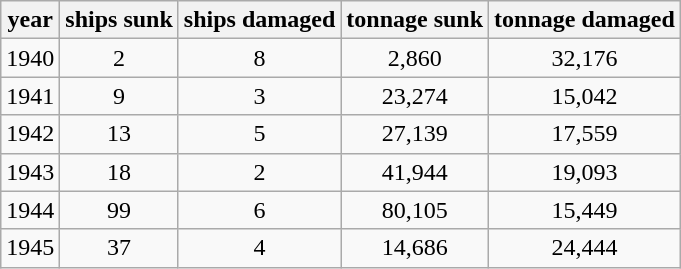<table class="wikitable sortable" style=text-align:center>
<tr>
<th>year</th>
<th>ships sunk</th>
<th>ships damaged</th>
<th>tonnage sunk</th>
<th>tonnage damaged</th>
</tr>
<tr>
<td>1940</td>
<td>2</td>
<td>8</td>
<td>2,860</td>
<td>32,176</td>
</tr>
<tr>
<td>1941</td>
<td>9</td>
<td>3</td>
<td>23,274</td>
<td>15,042</td>
</tr>
<tr>
<td>1942</td>
<td>13</td>
<td>5</td>
<td>27,139</td>
<td>17,559</td>
</tr>
<tr>
<td>1943</td>
<td>18</td>
<td>2</td>
<td>41,944</td>
<td>19,093</td>
</tr>
<tr>
<td>1944</td>
<td>99</td>
<td>6</td>
<td>80,105</td>
<td>15,449</td>
</tr>
<tr>
<td>1945</td>
<td>37</td>
<td>4</td>
<td>14,686</td>
<td>24,444</td>
</tr>
</table>
